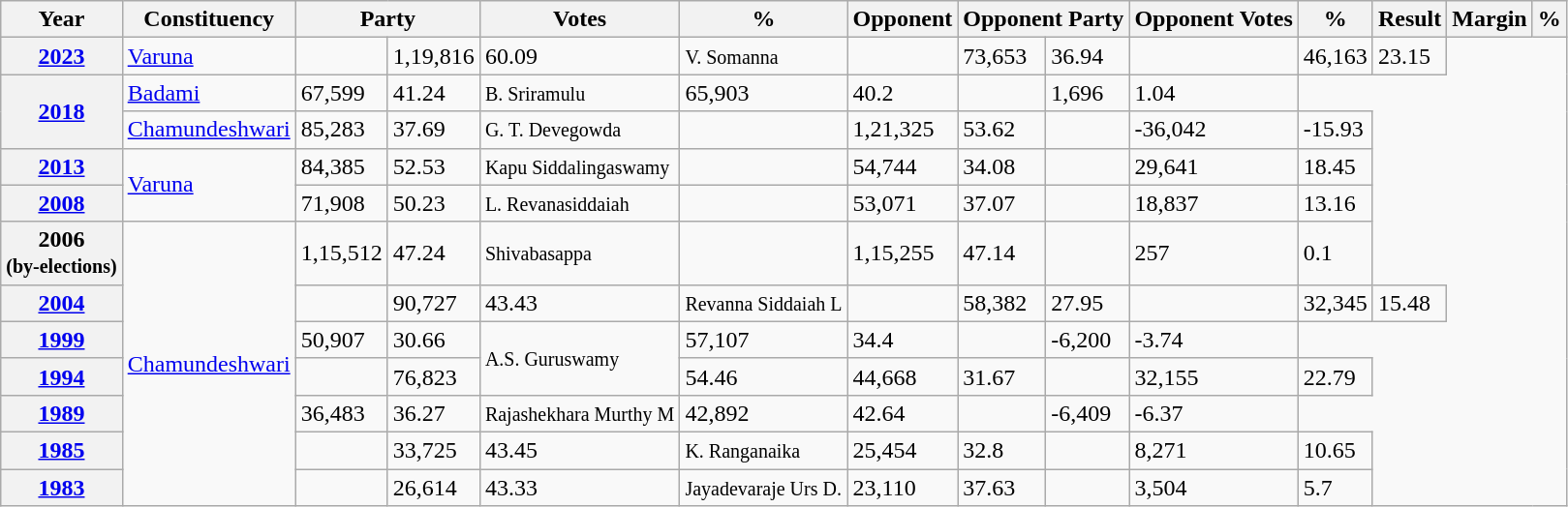<table class="sortable wikitable">
<tr>
<th>Year</th>
<th>Constituency</th>
<th colspan=2>Party</th>
<th>Votes</th>
<th>%</th>
<th>Opponent</th>
<th colspan=2>Opponent Party</th>
<th>Opponent Votes</th>
<th>%</th>
<th>Result</th>
<th>Margin</th>
<th>%</th>
</tr>
<tr>
<th><a href='#'>2023</a></th>
<td><a href='#'>Varuna</a></td>
<td></td>
<td>1,19,816</td>
<td>60.09</td>
<td><small>V. Somanna</small></td>
<td></td>
<td>73,653</td>
<td>36.94</td>
<td></td>
<td>46,163</td>
<td>23.15</td>
</tr>
<tr>
<th rowspan=2><a href='#'>2018</a></th>
<td><a href='#'>Badami</a></td>
<td>67,599</td>
<td>41.24</td>
<td><small>B. Sriramulu</small></td>
<td>65,903</td>
<td>40.2</td>
<td></td>
<td>1,696</td>
<td>1.04</td>
</tr>
<tr>
<td><a href='#'>Chamundeshwari</a></td>
<td>85,283</td>
<td>37.69</td>
<td><small>G. T. Devegowda</small></td>
<td></td>
<td>1,21,325</td>
<td>53.62</td>
<td></td>
<td>-36,042</td>
<td>-15.93</td>
</tr>
<tr>
<th><a href='#'>2013</a></th>
<td rowspan=2><a href='#'>Varuna</a></td>
<td>84,385</td>
<td>52.53</td>
<td><small>Kapu Siddalingaswamy</small></td>
<td></td>
<td>54,744</td>
<td>34.08</td>
<td></td>
<td>29,641</td>
<td>18.45</td>
</tr>
<tr>
<th><a href='#'>2008</a></th>
<td>71,908</td>
<td>50.23</td>
<td><small>L. Revanasiddaiah</small></td>
<td></td>
<td>53,071</td>
<td>37.07</td>
<td></td>
<td>18,837</td>
<td>13.16</td>
</tr>
<tr>
<th>2006<br><small>(by-elections)</small></th>
<td rowspan=7><a href='#'>Chamundeshwari</a></td>
<td>1,15,512</td>
<td>47.24</td>
<td><small>Shivabasappa</small></td>
<td></td>
<td>1,15,255</td>
<td>47.14</td>
<td></td>
<td>257</td>
<td>0.1</td>
</tr>
<tr>
<th><a href='#'>2004</a></th>
<td></td>
<td>90,727</td>
<td>43.43</td>
<td><small>Revanna Siddaiah L</small></td>
<td></td>
<td>58,382</td>
<td>27.95</td>
<td></td>
<td>32,345</td>
<td>15.48</td>
</tr>
<tr>
<th><a href='#'>1999</a></th>
<td>50,907</td>
<td>30.66</td>
<td rowspan=2><small>A.S. Guruswamy</small></td>
<td>57,107</td>
<td>34.4</td>
<td></td>
<td>-6,200</td>
<td>-3.74</td>
</tr>
<tr>
<th><a href='#'>1994</a></th>
<td></td>
<td>76,823</td>
<td>54.46</td>
<td>44,668</td>
<td>31.67</td>
<td></td>
<td>32,155</td>
<td>22.79</td>
</tr>
<tr>
<th><a href='#'>1989</a></th>
<td>36,483</td>
<td>36.27</td>
<td><small>Rajashekhara Murthy M</small></td>
<td>42,892</td>
<td>42.64</td>
<td></td>
<td>-6,409</td>
<td>-6.37</td>
</tr>
<tr>
<th><a href='#'>1985</a></th>
<td></td>
<td>33,725</td>
<td>43.45</td>
<td><small>K. Ranganaika</small></td>
<td>25,454</td>
<td>32.8</td>
<td></td>
<td>8,271</td>
<td>10.65</td>
</tr>
<tr>
<th><a href='#'>1983</a></th>
<td></td>
<td>26,614</td>
<td>43.33</td>
<td><small>Jayadevaraje Urs D.</small></td>
<td>23,110</td>
<td>37.63</td>
<td></td>
<td>3,504</td>
<td>5.7</td>
</tr>
</table>
